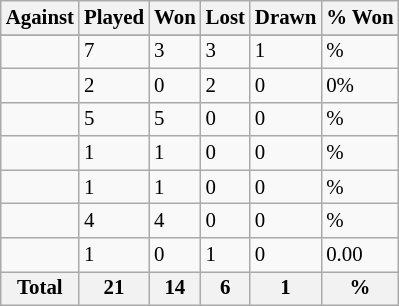<table class="sortable wikitable" style="font-size: 87%;">
<tr>
<th>Against</th>
<th>Played</th>
<th>Won</th>
<th>Lost</th>
<th>Drawn</th>
<th>% Won</th>
</tr>
<tr bgcolor="#d0ffd0" align="center">
</tr>
<tr>
<td align="left"></td>
<td>7</td>
<td>3</td>
<td>3</td>
<td>1</td>
<td>%</td>
</tr>
<tr>
<td align="left"></td>
<td>2</td>
<td>0</td>
<td>2</td>
<td>0</td>
<td>0%</td>
</tr>
<tr>
<td align="left"></td>
<td>5</td>
<td>5</td>
<td>0</td>
<td>0</td>
<td>%</td>
</tr>
<tr>
<td align="left"></td>
<td>1</td>
<td>1</td>
<td>0</td>
<td>0</td>
<td>%</td>
</tr>
<tr>
<td align="left"></td>
<td>1</td>
<td>1</td>
<td>0</td>
<td>0</td>
<td>%</td>
</tr>
<tr>
<td align="left"></td>
<td>4</td>
<td>4</td>
<td>0</td>
<td>0</td>
<td>%</td>
</tr>
<tr>
<td align="left"></td>
<td>1</td>
<td>0</td>
<td>1</td>
<td>0</td>
<td>0.00</td>
</tr>
<tr>
<th>Total</th>
<th><strong>21</strong></th>
<th><strong>14</strong></th>
<th><strong>6</strong></th>
<th><strong>1</strong></th>
<th><strong>%</strong></th>
</tr>
</table>
